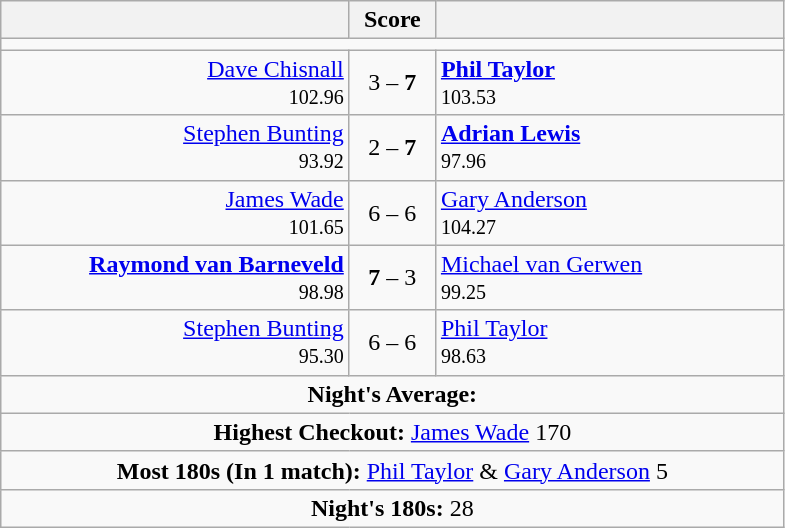<table class=wikitable style="text-align:center">
<tr>
<th width=225></th>
<th width=50>Score</th>
<th width=225></th>
</tr>
<tr align=centre>
<td colspan="3"></td>
</tr>
<tr align=left>
<td align=right><a href='#'>Dave Chisnall</a>  <br><small><span>102.96</span></small></td>
<td align=center>3 – <strong>7</strong></td>
<td> <strong><a href='#'>Phil Taylor</a></strong> <br><small><span>103.53</span></small></td>
</tr>
<tr align=left>
<td align=right><a href='#'>Stephen Bunting</a>  <br><small><span>93.92</span></small></td>
<td align=center>2 – <strong>7</strong></td>
<td> <strong><a href='#'>Adrian Lewis</a></strong> <br><small><span>97.96</span></small></td>
</tr>
<tr align=left>
<td align=right><a href='#'>James Wade</a>  <br><small><span>101.65</span></small></td>
<td align=center>6 – 6</td>
<td> <a href='#'>Gary Anderson</a> <br><small><span>104.27</span></small></td>
</tr>
<tr align=left>
<td align=right><strong><a href='#'>Raymond van Barneveld</a></strong>  <br><small><span>98.98</span></small></td>
<td align=center><strong>7</strong> – 3</td>
<td> <a href='#'>Michael van Gerwen</a> <br><small><span>99.25</span></small></td>
</tr>
<tr align=left>
<td align=right><a href='#'>Stephen Bunting</a>  <br><small><span>95.30</span></small></td>
<td align=center>6 – 6</td>
<td> <a href='#'>Phil Taylor</a> <br><small><span>98.63</span></small></td>
</tr>
<tr align=center>
<td colspan="3"><strong>Night's Average:</strong> </td>
</tr>
<tr align=center>
<td colspan="3"><strong>Highest Checkout:</strong>  <a href='#'>James Wade</a> 170</td>
</tr>
<tr align=center>
<td colspan="3"><strong>Most 180s (In 1 match):</strong>  <a href='#'>Phil Taylor</a> &  <a href='#'>Gary Anderson</a> 5</td>
</tr>
<tr align=center>
<td colspan="3"><strong>Night's 180s:</strong> 28</td>
</tr>
</table>
